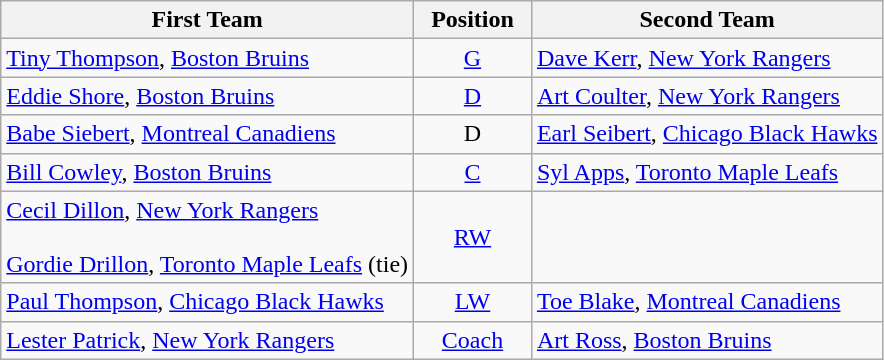<table class="wikitable">
<tr>
<th>First Team</th>
<th>  Position  </th>
<th>Second Team</th>
</tr>
<tr>
<td><a href='#'>Tiny Thompson</a>, <a href='#'>Boston Bruins</a></td>
<td align=center><a href='#'>G</a></td>
<td><a href='#'>Dave Kerr</a>, <a href='#'>New York Rangers</a></td>
</tr>
<tr>
<td><a href='#'>Eddie Shore</a>, <a href='#'>Boston Bruins</a></td>
<td align=center><a href='#'>D</a></td>
<td><a href='#'>Art Coulter</a>, <a href='#'>New York Rangers</a></td>
</tr>
<tr>
<td><a href='#'>Babe Siebert</a>, <a href='#'>Montreal Canadiens</a></td>
<td align=center>D</td>
<td><a href='#'>Earl Seibert</a>, <a href='#'>Chicago Black Hawks</a></td>
</tr>
<tr>
<td><a href='#'>Bill Cowley</a>, <a href='#'>Boston Bruins</a></td>
<td align=center><a href='#'>C</a></td>
<td><a href='#'>Syl Apps</a>, <a href='#'>Toronto Maple Leafs</a></td>
</tr>
<tr>
<td><a href='#'>Cecil Dillon</a>, <a href='#'>New York Rangers</a> <br><br><a href='#'>Gordie Drillon</a>, <a href='#'>Toronto Maple Leafs</a> (tie)</td>
<td align=center><a href='#'>RW</a></td>
<td></td>
</tr>
<tr>
<td><a href='#'>Paul Thompson</a>, <a href='#'>Chicago Black Hawks</a></td>
<td align=center><a href='#'>LW</a></td>
<td><a href='#'>Toe Blake</a>, <a href='#'>Montreal Canadiens</a></td>
</tr>
<tr>
<td><a href='#'>Lester Patrick</a>, <a href='#'>New York Rangers</a></td>
<td align=center><a href='#'>Coach</a></td>
<td><a href='#'>Art Ross</a>, <a href='#'>Boston Bruins</a></td>
</tr>
</table>
